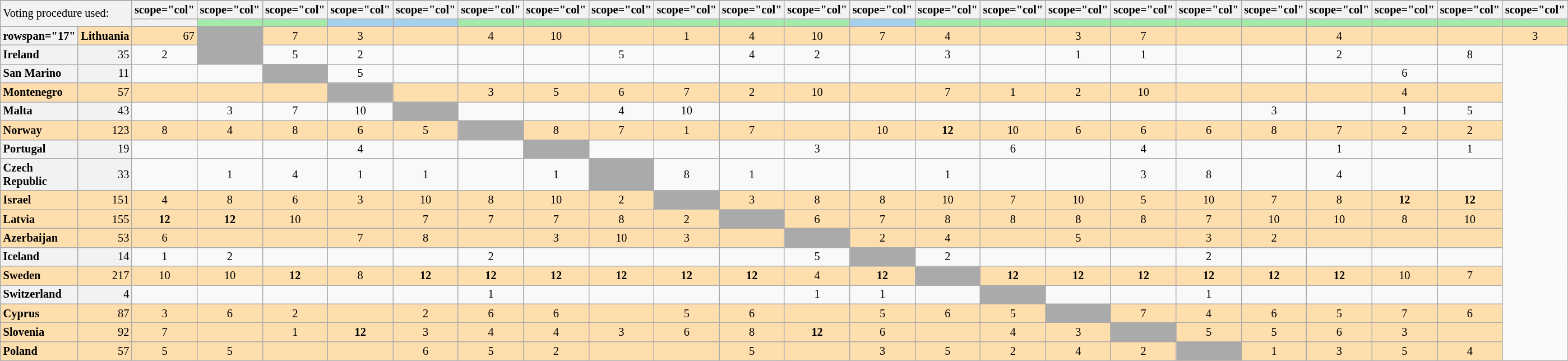<table class="wikitable plainrowheaders" style="text-align:center; font-size:85%;">
<tr>
</tr>
<tr>
<td colspan="2" rowspan="2" style="text-align:left; background:#F2F2F2">Voting procedure used:<br></td>
<th>scope="col" </th>
<th>scope="col" </th>
<th>scope="col" </th>
<th>scope="col" </th>
<th>scope="col" </th>
<th>scope="col" </th>
<th>scope="col" </th>
<th>scope="col" </th>
<th>scope="col" </th>
<th>scope="col" </th>
<th>scope="col" </th>
<th>scope="col" </th>
<th>scope="col" </th>
<th>scope="col" </th>
<th>scope="col" </th>
<th>scope="col" </th>
<th>scope="col" </th>
<th>scope="col" </th>
<th>scope="col" </th>
<th>scope="col" </th>
<th>scope="col" </th>
<th>scope="col" </th>
</tr>
<tr>
<th style="height:2px; border-top:1px solid transparent;"></th>
<th style="background:#A4EAA9;"></th>
<th style="background:#A4EAA9;"></th>
<th style="background:#A4D1EF;"></th>
<th style="background:#A4D1EF;"></th>
<th style="background:#A4EAA9;"></th>
<th style="background:#A4EAA9;"></th>
<th style="background:#A4EAA9;"></th>
<th style="background:#A4EAA9;"></th>
<th style="background:#A4EAA9;"></th>
<th style="background:#A4EAA9;"></th>
<th style="background:#A4D1EF;"></th>
<th style="background:#A4EAA9;"></th>
<th style="background:#A4EAA9;"></th>
<th style="background:#A4EAA9;"></th>
<th style="background:#A4EAA9;"></th>
<th style="background:#A4EAA9;"></th>
<th style="background:#A4EAA9;"></th>
<th style="background:#A4EAA9;"></th>
<th style="background:#A4EAA9;"></th>
<th style="background:#A4EAA9;"></th>
<th style="background:#A4EAA9;"></th>
</tr>
<tr style="background:#ffdead;">
<th>rowspan="17" </th>
<th scope="row" style="text-align:left; font-weight:bold; background:#ffdead;">Lithuania</th>
<td style="text-align:right;">67</td>
<td style="text-align:left; background:#AAAAAA;"></td>
<td>7</td>
<td>3</td>
<td></td>
<td>4</td>
<td>10</td>
<td></td>
<td>1</td>
<td>4</td>
<td>10</td>
<td>7</td>
<td>4</td>
<td></td>
<td>3</td>
<td>7</td>
<td></td>
<td></td>
<td>4</td>
<td></td>
<td></td>
<td>3</td>
</tr>
<tr>
<th scope="row" style="text-align:left; background:#f2f2f2;">Ireland</th>
<td style="text-align:right; background:#f2f2f2;">35</td>
<td>2</td>
<td style="text-align:left; background:#AAAAAA;"></td>
<td>5</td>
<td>2</td>
<td></td>
<td></td>
<td></td>
<td>5</td>
<td></td>
<td>4</td>
<td>2</td>
<td></td>
<td>3</td>
<td></td>
<td>1</td>
<td>1</td>
<td></td>
<td></td>
<td>2</td>
<td></td>
<td>8</td>
</tr>
<tr>
<th scope="row" style="text-align:left; background:#f2f2f2;">San Marino</th>
<td style="text-align:right; background:#f2f2f2;">11</td>
<td></td>
<td></td>
<td style="text-align:left; background:#AAAAAA;"></td>
<td>5</td>
<td></td>
<td></td>
<td></td>
<td></td>
<td></td>
<td></td>
<td></td>
<td></td>
<td></td>
<td></td>
<td></td>
<td></td>
<td></td>
<td></td>
<td></td>
<td>6</td>
<td></td>
</tr>
<tr style="background:#ffdead;">
<th scope="row" style="text-align:left; font-weight:bold; background:#ffdead;">Montenegro</th>
<td style="text-align:right;">57</td>
<td></td>
<td></td>
<td></td>
<td style="text-align:left; background:#AAAAAA;"></td>
<td></td>
<td>3</td>
<td>5</td>
<td>6</td>
<td>7</td>
<td>2</td>
<td>10</td>
<td></td>
<td>7</td>
<td>1</td>
<td>2</td>
<td>10</td>
<td></td>
<td></td>
<td></td>
<td>4</td>
<td></td>
</tr>
<tr>
<th scope="row" style="text-align:left; background:#f2f2f2;">Malta</th>
<td style="text-align:right; background:#f2f2f2;">43</td>
<td></td>
<td>3</td>
<td>7</td>
<td>10</td>
<td style="text-align:left; background:#AAAAAA;"></td>
<td></td>
<td></td>
<td>4</td>
<td>10</td>
<td></td>
<td></td>
<td></td>
<td></td>
<td></td>
<td></td>
<td></td>
<td></td>
<td>3</td>
<td></td>
<td>1</td>
<td>5</td>
</tr>
<tr style="background:#ffdead;">
<th scope="row" style="text-align:left; font-weight:bold; background:#ffdead;">Norway</th>
<td style="text-align:right;">123</td>
<td>8</td>
<td>4</td>
<td>8</td>
<td>6</td>
<td>5</td>
<td style="text-align:left; background:#AAAAAA;"></td>
<td>8</td>
<td>7</td>
<td>1</td>
<td>7</td>
<td></td>
<td>10</td>
<td><strong>12</strong></td>
<td>10</td>
<td>6</td>
<td>6</td>
<td>6</td>
<td>8</td>
<td>7</td>
<td>2</td>
<td>2</td>
</tr>
<tr>
<th scope="row" style="text-align:left; background:#f2f2f2;">Portugal</th>
<td style="text-align:right; background:#f2f2f2;">19</td>
<td></td>
<td></td>
<td></td>
<td>4</td>
<td></td>
<td></td>
<td style="text-align:left; background:#AAAAAA;"></td>
<td></td>
<td></td>
<td></td>
<td>3</td>
<td></td>
<td></td>
<td>6</td>
<td></td>
<td>4</td>
<td></td>
<td></td>
<td>1</td>
<td></td>
<td>1</td>
</tr>
<tr>
<th scope="row" style="text-align:left; background:#f2f2f2;">Czech Republic</th>
<td style="text-align:right; background:#f2f2f2;">33</td>
<td></td>
<td>1</td>
<td>4</td>
<td>1</td>
<td>1</td>
<td></td>
<td>1</td>
<td style="text-align:left; background:#AAAAAA;"></td>
<td>8</td>
<td>1</td>
<td></td>
<td></td>
<td>1</td>
<td></td>
<td></td>
<td>3</td>
<td>8</td>
<td></td>
<td>4</td>
<td></td>
<td></td>
</tr>
<tr style="background:#ffdead;">
<th scope="row" style="text-align:left; font-weight:bold; background:#ffdead;">Israel</th>
<td style="text-align:right;">151</td>
<td>4</td>
<td>8</td>
<td>6</td>
<td>3</td>
<td>10</td>
<td>8</td>
<td>10</td>
<td>2</td>
<td style="text-align:left; background:#AAAAAA;"></td>
<td>3</td>
<td>8</td>
<td>8</td>
<td>10</td>
<td>7</td>
<td>10</td>
<td>5</td>
<td>10</td>
<td>7</td>
<td>8</td>
<td><strong>12</strong></td>
<td><strong>12</strong></td>
</tr>
<tr style="background:#ffdead;">
<th scope="row" style="text-align:left; font-weight:bold; background:#ffdead;">Latvia</th>
<td style="text-align:right;">155</td>
<td><strong>12</strong></td>
<td><strong>12</strong></td>
<td>10</td>
<td></td>
<td>7</td>
<td>7</td>
<td>7</td>
<td>8</td>
<td>2</td>
<td style="text-align:left; background:#AAAAAA;"></td>
<td>6</td>
<td>7</td>
<td>8</td>
<td>8</td>
<td>8</td>
<td>8</td>
<td>7</td>
<td>10</td>
<td>10</td>
<td>8</td>
<td>10</td>
</tr>
<tr style="background:#ffdead;">
<th scope="row" style="text-align:left; font-weight:bold; background:#ffdead;">Azerbaijan</th>
<td style="text-align:right;">53</td>
<td>6</td>
<td></td>
<td></td>
<td>7</td>
<td>8</td>
<td></td>
<td>3</td>
<td>10</td>
<td>3</td>
<td></td>
<td style="text-align:left; background:#AAAAAA;"></td>
<td>2</td>
<td>4</td>
<td></td>
<td>5</td>
<td></td>
<td>3</td>
<td>2</td>
<td></td>
<td></td>
<td></td>
</tr>
<tr>
<th scope="row" style="text-align:left; background:#f2f2f2;">Iceland</th>
<td style="text-align:right; background:#f2f2f2;">14</td>
<td>1</td>
<td>2</td>
<td></td>
<td></td>
<td></td>
<td>2</td>
<td></td>
<td></td>
<td></td>
<td></td>
<td>5</td>
<td style="text-align:left; background:#AAAAAA;"></td>
<td>2</td>
<td></td>
<td></td>
<td></td>
<td>2</td>
<td></td>
<td></td>
<td></td>
<td></td>
</tr>
<tr style="background:#ffdead;">
<th scope="row" style="text-align:left; font-weight:bold; background:#ffdead;">Sweden</th>
<td style="text-align:right;">217</td>
<td>10</td>
<td>10</td>
<td><strong>12</strong></td>
<td>8</td>
<td><strong>12</strong></td>
<td><strong>12</strong></td>
<td><strong>12</strong></td>
<td><strong>12</strong></td>
<td><strong>12</strong></td>
<td><strong>12</strong></td>
<td>4</td>
<td><strong>12</strong></td>
<td style="text-align:left; background:#AAAAAA;"></td>
<td><strong>12</strong></td>
<td><strong>12</strong></td>
<td><strong>12</strong></td>
<td><strong>12</strong></td>
<td><strong>12</strong></td>
<td><strong>12</strong></td>
<td>10</td>
<td>7</td>
</tr>
<tr>
<th scope="row" style="text-align:left; background:#f2f2f2;">Switzerland</th>
<td style="text-align:right; background:#f2f2f2;">4</td>
<td></td>
<td></td>
<td></td>
<td></td>
<td></td>
<td>1</td>
<td></td>
<td></td>
<td></td>
<td></td>
<td>1</td>
<td>1</td>
<td></td>
<td style="text-align:left; background:#AAAAAA;"></td>
<td></td>
<td></td>
<td>1</td>
<td></td>
<td></td>
<td></td>
<td></td>
</tr>
<tr style="background:#ffdead;">
<th scope="row" style="text-align:left; font-weight:bold; background:#ffdead;">Cyprus</th>
<td style="text-align:right;">87</td>
<td>3</td>
<td>6</td>
<td>2</td>
<td></td>
<td>2</td>
<td>6</td>
<td>6</td>
<td></td>
<td>5</td>
<td>6</td>
<td></td>
<td>5</td>
<td>6</td>
<td>5</td>
<td style="text-align:left; background:#AAAAAA;"></td>
<td>7</td>
<td>4</td>
<td>6</td>
<td>5</td>
<td>7</td>
<td>6</td>
</tr>
<tr style="background:#ffdead;">
<th scope="row" style="text-align:left; font-weight:bold; background:#ffdead;">Slovenia</th>
<td style="text-align:right;">92</td>
<td>7</td>
<td></td>
<td>1</td>
<td><strong>12</strong></td>
<td>3</td>
<td>4</td>
<td>4</td>
<td>3</td>
<td>6</td>
<td>8</td>
<td><strong>12</strong></td>
<td>6</td>
<td></td>
<td>4</td>
<td>3</td>
<td style="text-align:left; background:#AAAAAA;"></td>
<td>5</td>
<td>5</td>
<td>6</td>
<td>3</td>
<td></td>
</tr>
<tr style="background:#ffdead;">
<th scope="row" style="text-align:left; font-weight:bold; background:#ffdead;">Poland</th>
<td style="text-align:right;">57</td>
<td>5</td>
<td>5</td>
<td></td>
<td></td>
<td>6</td>
<td>5</td>
<td>2</td>
<td></td>
<td></td>
<td>5</td>
<td></td>
<td>3</td>
<td>5</td>
<td>2</td>
<td>4</td>
<td>2</td>
<td style="text-align:left; background:#AAAAAA;"></td>
<td>1</td>
<td>3</td>
<td>5</td>
<td>4</td>
</tr>
</table>
